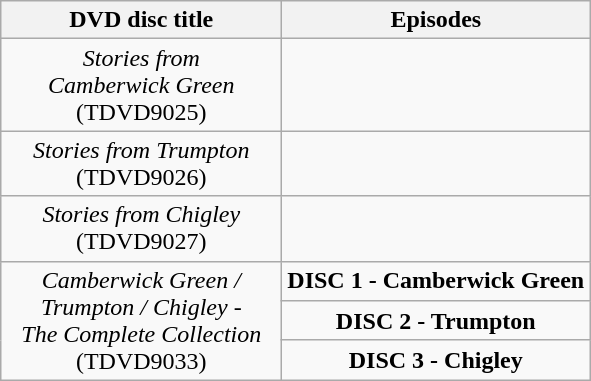<table class="wikitable" style="text-align:center;">
<tr>
<th width=180>DVD disc title</th>
<th>Episodes</th>
</tr>
<tr>
<td><em>Stories from<br>Camberwick Green</em><br>(TDVD9025)</td>
<td></td>
</tr>
<tr>
<td><em>Stories from Trumpton</em><br>(TDVD9026)</td>
<td></td>
</tr>
<tr>
<td><em>Stories from Chigley</em><br>(TDVD9027)</td>
<td></td>
</tr>
<tr>
<td rowspan=3><em>Camberwick Green /<br>Trumpton / Chigley -<br>The Complete Collection</em> (TDVD9033)</td>
<td><strong>DISC 1 - Camberwick Green</strong></td>
</tr>
<tr>
<td><strong>DISC 2 - Trumpton</strong></td>
</tr>
<tr>
<td><strong>DISC 3 - Chigley</strong></td>
</tr>
</table>
